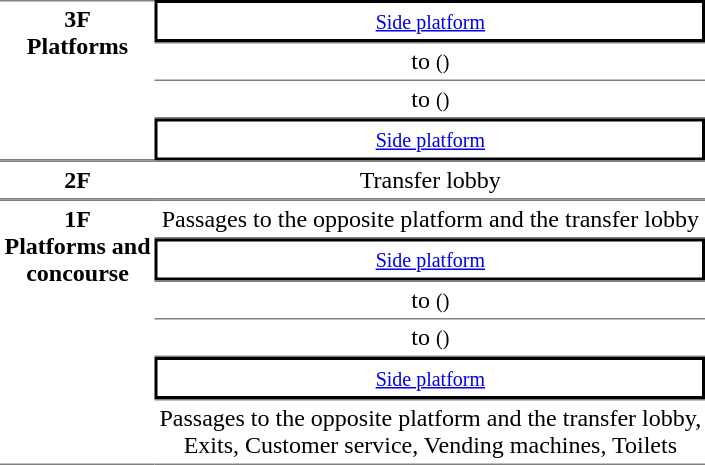<table table border=0 cellspacing=0 cellpadding=3>
<tr>
<td style="border-bottom:solid 1px gray; border-top:solid 1px gray;text-align:center" rowspan="4" valign=top><strong>3F<br>Platforms</strong></td>
<td style="border-right:solid 2px black;border-left:solid 2px black;border-top:solid 2px black;border-bottom:solid 2px black;text-align:center;" colspan=2><small><a href='#'>Side platform</a></small></td>
</tr>
<tr>
<td style="border-bottom:solid 1px gray; border-top:solid 1px gray;text-align:center;"> to  <small>()</small></td>
</tr>
<tr>
<td style="border-bottom:solid 1px gray;text-align:center;"> to  <small>()</small> </td>
</tr>
<tr>
<td style="border-right:solid 2px black;border-left:solid 2px black;border-top:solid 2px black;border-bottom:solid 2px black;text-align:center;" colspan=2><small><a href='#'>Side platform</a></small></td>
</tr>
<tr>
<td style="border-bottom:solid 1px gray; border-top:solid 1px gray;text-align:center" valign=top><strong>2F</strong></td>
<td style="border-bottom:solid 1px gray; border-top:solid 1px gray;text-align:center">Transfer lobby</td>
</tr>
<tr>
<td style="border-bottom:solid 1px gray; border-top:solid 1px gray;text-align:center" rowspan="6" valign=top><strong>1F<br>Platforms and<br>concourse</strong></td>
<td style="border-bottom:solid 1px gray; border-top:solid 1px gray;text-align:center;">Passages to the opposite platform and the transfer lobby</td>
</tr>
<tr>
<td style="border-right:solid 2px black;border-left:solid 2px black;border-top:solid 2px black;border-bottom:solid 2px black;text-align:center;" colspan=2><small><a href='#'>Side platform</a></small></td>
</tr>
<tr>
<td style="border-bottom:solid 1px gray; border-top:solid 1px gray;text-align:center;">  to  <small>()</small></td>
</tr>
<tr>
<td style="border-bottom:solid 1px gray;text-align:center;"> to  <small>() </small></td>
</tr>
<tr>
<td style="border-right:solid 2px black;border-left:solid 2px black;border-top:solid 2px black;border-bottom:solid 2px black;text-align:center;" colspan=2><small><a href='#'>Side platform</a></small></td>
</tr>
<tr>
<td style="border-bottom:solid 1px gray; border-top:solid 1px gray;text-align:center;">Passages to the opposite platform and the transfer lobby,<br>Exits, Customer service, Vending machines, Toilets</td>
</tr>
</table>
